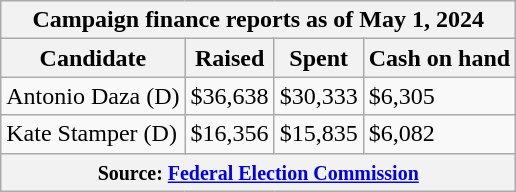<table class="wikitable sortable">
<tr>
<th colspan=4>Campaign finance reports as of May 1, 2024</th>
</tr>
<tr style="text-align:center;">
<th>Candidate</th>
<th>Raised</th>
<th>Spent</th>
<th>Cash on hand</th>
</tr>
<tr>
<td>Antonio Daza (D)</td>
<td>$36,638</td>
<td>$30,333</td>
<td>$6,305</td>
</tr>
<tr>
<td>Kate Stamper (D)</td>
<td>$16,356</td>
<td>$15,835</td>
<td>$6,082</td>
</tr>
<tr>
<th colspan="4"><small>Source: <a href='#'>Federal Election Commission</a></small></th>
</tr>
</table>
